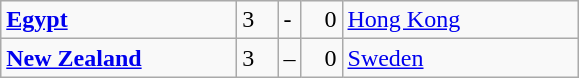<table class="wikitable">
<tr>
<td width=150> <strong><a href='#'>Egypt</a></strong></td>
<td style="width:20px; text-align:left;">3</td>
<td>-</td>
<td style="width:20px; text-align:right;">0</td>
<td width=150> <a href='#'>Hong Kong</a></td>
</tr>
<tr>
<td> <strong><a href='#'>New Zealand</a></strong></td>
<td style="text-align:left;">3</td>
<td>–</td>
<td style="text-align:right;">0</td>
<td> <a href='#'>Sweden</a></td>
</tr>
</table>
